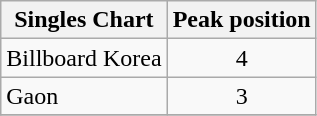<table class="wikitable sortable">
<tr>
<th>Singles Chart</th>
<th>Peak position</th>
</tr>
<tr>
<td>Billboard Korea</td>
<td align="center">4</td>
</tr>
<tr>
<td>Gaon</td>
<td align="center">3</td>
</tr>
<tr>
</tr>
</table>
